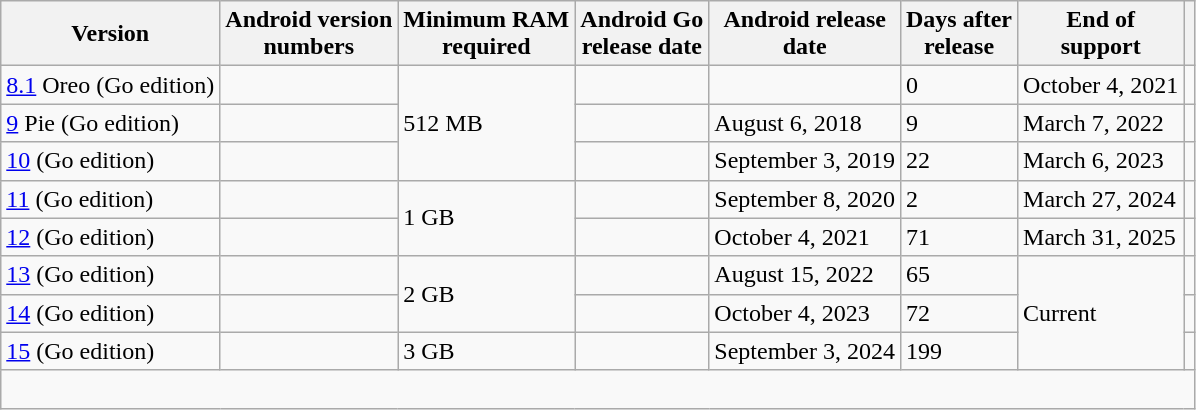<table class="wikitable">
<tr>
<th>Version</th>
<th>Android version<br>numbers</th>
<th>Minimum RAM<br>required</th>
<th>Android Go<br>release date</th>
<th>Android release<br>date</th>
<th>Days after<br>release</th>
<th>End of<br>support</th>
<th></th>
</tr>
<tr>
<td><a href='#'>8.1</a> Oreo (Go edition)</td>
<td></td>
<td rowspan="3">512 MB</td>
<td></td>
<td></td>
<td>0</td>
<td>October 4, 2021</td>
<td></td>
</tr>
<tr>
<td><a href='#'>9</a> Pie (Go edition)</td>
<td></td>
<td></td>
<td>August 6, 2018</td>
<td>9</td>
<td>March 7, 2022</td>
<td></td>
</tr>
<tr>
<td><a href='#'>10</a> (Go edition)</td>
<td></td>
<td></td>
<td>September 3, 2019</td>
<td>22</td>
<td>March 6, 2023</td>
<td></td>
</tr>
<tr>
<td><a href='#'>11</a> (Go edition)</td>
<td></td>
<td rowspan="2">1 GB</td>
<td></td>
<td>September 8, 2020</td>
<td>2</td>
<td>March 27, 2024</td>
<td></td>
</tr>
<tr>
<td><a href='#'>12</a> (Go edition)</td>
<td></td>
<td></td>
<td>October 4, 2021</td>
<td>71</td>
<td>March 31, 2025</td>
<td></td>
</tr>
<tr>
<td><a href='#'>13</a> (Go edition)</td>
<td></td>
<td rowspan=2>2 GB</td>
<td></td>
<td>August 15, 2022</td>
<td>65</td>
<td rowspan="3">Current</td>
<td></td>
</tr>
<tr>
<td><a href='#'>14</a> (Go edition)</td>
<td></td>
<td></td>
<td>October 4, 2023</td>
<td>72</td>
<td></td>
</tr>
<tr>
<td><a href='#'>15</a> (Go edition)</td>
<td></td>
<td>3 GB</td>
<td></td>
<td>September 3, 2024</td>
<td>199</td>
<td></td>
</tr>
<tr>
<td colspan="8"><br></td>
</tr>
</table>
